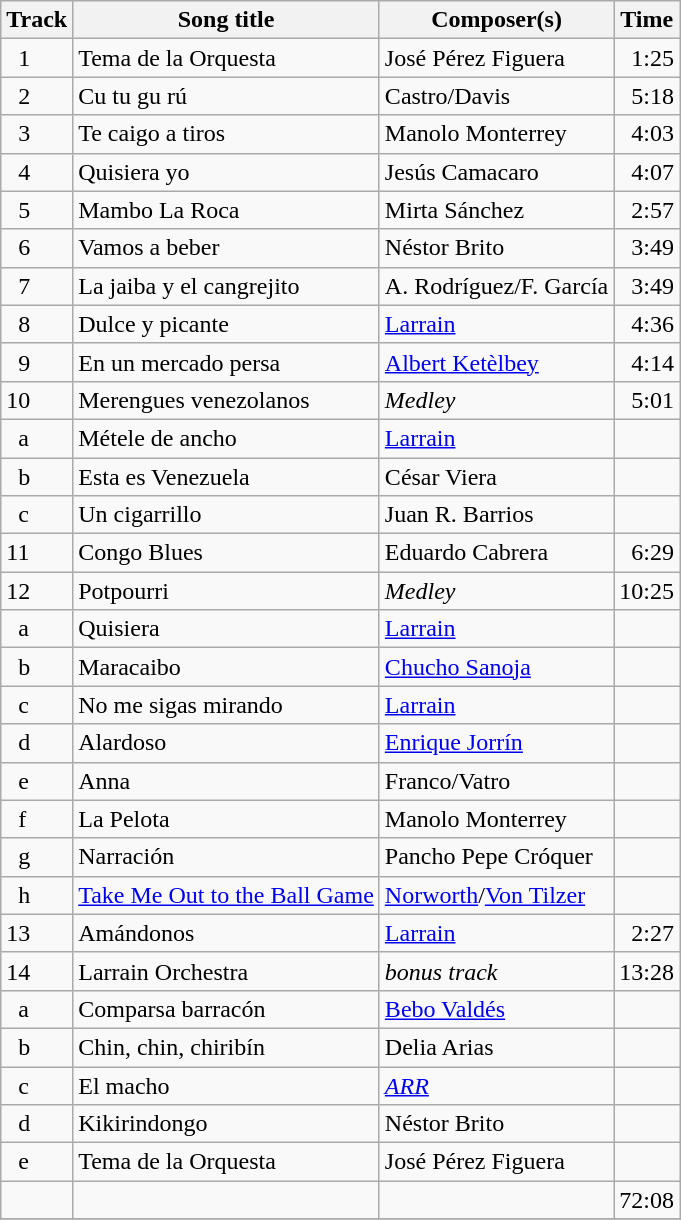<table class="wikitable">
<tr>
<th>Track</th>
<th>Song title</th>
<th>Composer(s)</th>
<th>Time</th>
</tr>
<tr>
<td>  1</td>
<td>Tema de la Orquesta</td>
<td>José Pérez Figuera</td>
<td>  1:25</td>
</tr>
<tr>
<td>  2</td>
<td>Cu tu gu rú</td>
<td>Castro/Davis</td>
<td>  5:18</td>
</tr>
<tr>
<td>  3</td>
<td>Te caigo a tiros</td>
<td>Manolo Monterrey</td>
<td>  4:03</td>
</tr>
<tr>
<td>  4</td>
<td>Quisiera yo</td>
<td>Jesús Camacaro</td>
<td>  4:07</td>
</tr>
<tr>
<td>  5</td>
<td>Mambo La Roca</td>
<td>Mirta Sánchez</td>
<td>  2:57</td>
</tr>
<tr>
<td>  6</td>
<td>Vamos a beber</td>
<td>Néstor Brito</td>
<td>  3:49</td>
</tr>
<tr>
<td>  7</td>
<td>La jaiba y el cangrejito</td>
<td>A. Rodríguez/F. García</td>
<td>  3:49</td>
</tr>
<tr>
<td>  8</td>
<td>Dulce y picante</td>
<td><a href='#'>Larrain</a></td>
<td>  4:36</td>
</tr>
<tr>
<td>  9</td>
<td>En un mercado persa</td>
<td><a href='#'>Albert Ketèlbey</a></td>
<td>  4:14</td>
</tr>
<tr>
<td>10</td>
<td>Merengues venezolanos</td>
<td><em>Medley</em></td>
<td>  5:01</td>
</tr>
<tr>
<td>  a</td>
<td>Métele de ancho</td>
<td><a href='#'>Larrain</a></td>
<td> </td>
</tr>
<tr>
<td>  b</td>
<td>Esta es Venezuela</td>
<td>César Viera</td>
<td> </td>
</tr>
<tr>
<td>  c</td>
<td>Un cigarrillo</td>
<td>Juan R. Barrios</td>
<td> </td>
</tr>
<tr>
<td>11</td>
<td>Congo Blues</td>
<td>Eduardo Cabrera</td>
<td>  6:29</td>
</tr>
<tr>
<td>12</td>
<td>Potpourri</td>
<td><em>Medley</em></td>
<td>10:25</td>
</tr>
<tr>
<td>  a</td>
<td>Quisiera</td>
<td><a href='#'>Larrain</a></td>
<td> </td>
</tr>
<tr>
<td>  b</td>
<td>Maracaibo</td>
<td><a href='#'>Chucho Sanoja</a></td>
<td> </td>
</tr>
<tr>
<td>  c</td>
<td>No me sigas mirando</td>
<td><a href='#'>Larrain</a></td>
<td> </td>
</tr>
<tr>
<td>  d</td>
<td>Alardoso</td>
<td><a href='#'>Enrique Jorrín</a></td>
<td> </td>
</tr>
<tr>
<td>  e</td>
<td>Anna</td>
<td>Franco/Vatro</td>
<td> </td>
</tr>
<tr>
<td>  f</td>
<td>La Pelota</td>
<td>Manolo Monterrey</td>
<td> </td>
</tr>
<tr>
<td>  g</td>
<td>Narración</td>
<td>Pancho Pepe Cróquer</td>
<td> </td>
</tr>
<tr>
<td>  h</td>
<td><a href='#'>Take Me Out to the Ball Game</a></td>
<td><a href='#'>Norworth</a>/<a href='#'>Von Tilzer</a></td>
<td> </td>
</tr>
<tr>
<td>13</td>
<td>Amándonos</td>
<td><a href='#'>Larrain</a></td>
<td>  2:27</td>
</tr>
<tr>
<td>14</td>
<td>Larrain Orchestra</td>
<td><em>bonus track</em></td>
<td>13:28</td>
</tr>
<tr>
<td>  a</td>
<td>Comparsa barracón</td>
<td><a href='#'>Bebo Valdés</a> </td>
</tr>
<tr>
<td>  b</td>
<td>Chin, chin, chiribín</td>
<td>Delia Arias</td>
<td> </td>
</tr>
<tr>
<td>  c</td>
<td>El macho</td>
<td><em><a href='#'>ARR</a></em></td>
<td> </td>
</tr>
<tr>
<td>  d</td>
<td>Kikirindongo</td>
<td>Néstor Brito</td>
<td> </td>
</tr>
<tr>
<td>  e</td>
<td>Tema de la Orquesta</td>
<td>José Pérez Figuera</td>
<td> </td>
</tr>
<tr>
<td> </td>
<td> </td>
<td> </td>
<td>72:08</td>
</tr>
<tr>
</tr>
</table>
